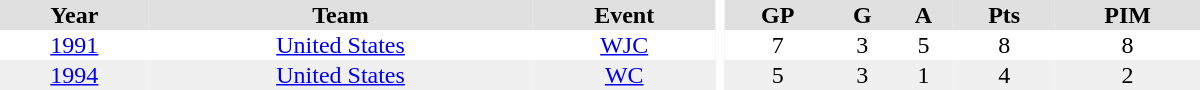<table border="0" cellpadding="1" cellspacing="0" style="text-align:center; width:50em">
<tr bgcolor="#e0e0e0">
<th>Year</th>
<th>Team</th>
<th>Event</th>
<th rowspan="99" bgcolor="#ffffff"></th>
<th>GP</th>
<th>G</th>
<th>A</th>
<th>Pts</th>
<th>PIM</th>
</tr>
<tr>
<td><a href='#'>1991</a></td>
<td><a href='#'>United States</a></td>
<td><a href='#'>WJC</a></td>
<td>7</td>
<td>3</td>
<td>5</td>
<td>8</td>
<td>8</td>
</tr>
<tr bgcolor="#f0f0f0">
<td><a href='#'>1994</a></td>
<td><a href='#'>United States</a></td>
<td><a href='#'>WC</a></td>
<td>5</td>
<td>3</td>
<td>1</td>
<td>4</td>
<td>2</td>
</tr>
</table>
